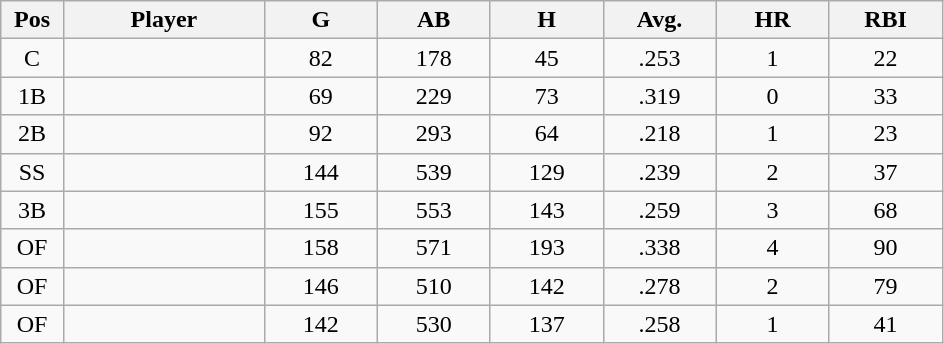<table class="wikitable sortable">
<tr>
<th bgcolor="#DDDDFF" width="5%">Pos</th>
<th bgcolor="#DDDDFF" width="16%">Player</th>
<th bgcolor="#DDDDFF" width="9%">G</th>
<th bgcolor="#DDDDFF" width="9%">AB</th>
<th bgcolor="#DDDDFF" width="9%">H</th>
<th bgcolor="#DDDDFF" width="9%">Avg.</th>
<th bgcolor="#DDDDFF" width="9%">HR</th>
<th bgcolor="#DDDDFF" width="9%">RBI</th>
</tr>
<tr align="center">
<td>C</td>
<td></td>
<td>82</td>
<td>178</td>
<td>45</td>
<td>.253</td>
<td>1</td>
<td>22</td>
</tr>
<tr align="center">
<td>1B</td>
<td></td>
<td>69</td>
<td>229</td>
<td>73</td>
<td>.319</td>
<td>0</td>
<td>33</td>
</tr>
<tr align="center">
<td>2B</td>
<td></td>
<td>92</td>
<td>293</td>
<td>64</td>
<td>.218</td>
<td>1</td>
<td>23</td>
</tr>
<tr align="center">
<td>SS</td>
<td></td>
<td>144</td>
<td>539</td>
<td>129</td>
<td>.239</td>
<td>2</td>
<td>37</td>
</tr>
<tr align="center">
<td>3B</td>
<td></td>
<td>155</td>
<td>553</td>
<td>143</td>
<td>.259</td>
<td>3</td>
<td>68</td>
</tr>
<tr align="center">
<td>OF</td>
<td></td>
<td>158</td>
<td>571</td>
<td>193</td>
<td>.338</td>
<td>4</td>
<td>90</td>
</tr>
<tr align="center">
<td>OF</td>
<td></td>
<td>146</td>
<td>510</td>
<td>142</td>
<td>.278</td>
<td>2</td>
<td>79</td>
</tr>
<tr align="center">
<td>OF</td>
<td></td>
<td>142</td>
<td>530</td>
<td>137</td>
<td>.258</td>
<td>1</td>
<td>41</td>
</tr>
</table>
